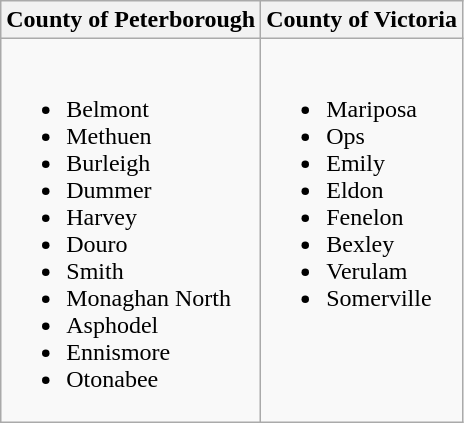<table class="wikitable">
<tr>
<th>County of Peterborough</th>
<th>County of Victoria</th>
</tr>
<tr valign="top">
<td><br><ul><li>Belmont</li><li>Methuen</li><li>Burleigh</li><li>Dummer</li><li>Harvey</li><li>Douro</li><li>Smith</li><li>Monaghan North</li><li>Asphodel</li><li>Ennismore</li><li>Otonabee</li></ul></td>
<td><br><ul><li>Mariposa</li><li>Ops</li><li>Emily</li><li>Eldon</li><li>Fenelon</li><li>Bexley</li><li>Verulam</li><li>Somerville</li></ul></td>
</tr>
</table>
